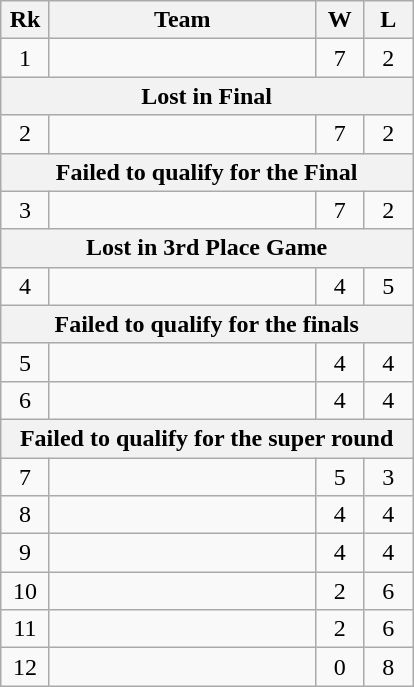<table class=wikitable style=text-align:center>
<tr>
<th width=25>Rk</th>
<th width=170>Team</th>
<th width=25>W</th>
<th width=25>L</th>
</tr>
<tr>
<td>1</td>
<td align=left></td>
<td>7</td>
<td>2</td>
</tr>
<tr>
<th colspan="6">Lost in Final</th>
</tr>
<tr>
<td>2</td>
<td align=left></td>
<td>7</td>
<td>2</td>
</tr>
<tr>
<th colspan="6">Failed to qualify for the Final</th>
</tr>
<tr>
<td>3</td>
<td align=left></td>
<td>7</td>
<td>2</td>
</tr>
<tr>
<th colspan="6">Lost in 3rd Place Game</th>
</tr>
<tr>
<td>4</td>
<td align=left></td>
<td>4</td>
<td>5</td>
</tr>
<tr>
<th colspan="6">Failed to qualify for the finals</th>
</tr>
<tr>
<td>5</td>
<td align=left></td>
<td>4</td>
<td>4</td>
</tr>
<tr>
<td>6</td>
<td align=left></td>
<td>4</td>
<td>4</td>
</tr>
<tr>
<th colspan="6">Failed to qualify for the super round</th>
</tr>
<tr>
<td>7</td>
<td align=left></td>
<td>5</td>
<td>3</td>
</tr>
<tr>
<td>8</td>
<td align=left></td>
<td>4</td>
<td>4</td>
</tr>
<tr>
<td>9</td>
<td align=left></td>
<td>4</td>
<td>4</td>
</tr>
<tr>
<td>10</td>
<td align=left></td>
<td>2</td>
<td>6</td>
</tr>
<tr>
<td>11</td>
<td align=left></td>
<td>2</td>
<td>6</td>
</tr>
<tr>
<td>12</td>
<td align=left></td>
<td>0</td>
<td>8</td>
</tr>
</table>
